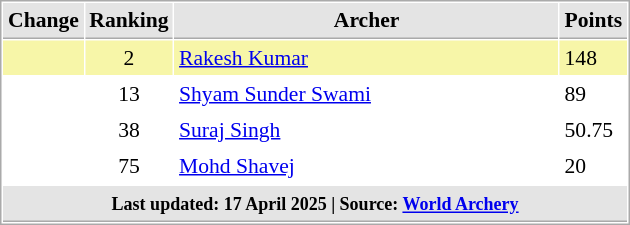<table cellspacing="1" cellpadding="3" style="border:1px solid #aaa; font-size:90%; float: left; margin-left: 1em;">
<tr style="background:#e4e4e4;">
<th style="border-bottom:1px solid #aaa; width:10px;">Change</th>
<th style="border-bottom:1px solid #aaa; width:10px;">Ranking</th>
<th style="border-bottom:1px solid #aaa; width:250px;">Archer</th>
<th style="border-bottom:1px solid #aaa; width:30px;">Points</th>
</tr>
<tr style="background:#f7f6a8">
<td style="text-align:center;"></td>
<td style="text-align:center;">2</td>
<td><a href='#'>Rakesh Kumar</a></td>
<td>148</td>
</tr>
<tr>
<td style="text-align:center;"></td>
<td style="text-align:center;">13</td>
<td><a href='#'>Shyam Sunder Swami</a></td>
<td>89</td>
</tr>
<tr>
<td style="text-align:center;"></td>
<td style="text-align:center;">38</td>
<td><a href='#'>Suraj Singh</a></td>
<td>50.75</td>
</tr>
<tr>
<td style="text-align:center;"></td>
<td style="text-align:center;">75</td>
<td><a href='#'>Mohd Shavej</a></td>
<td>20</td>
</tr>
<tr>
</tr>
<tr style="background:#e4e4e4;">
<th colspan=4 style="border-bottom:1px solid #aaa; width:10px;"><small>Last updated: 17 April 2025 | Source: <a href='#'>World Archery</a></small></th>
</tr>
</table>
